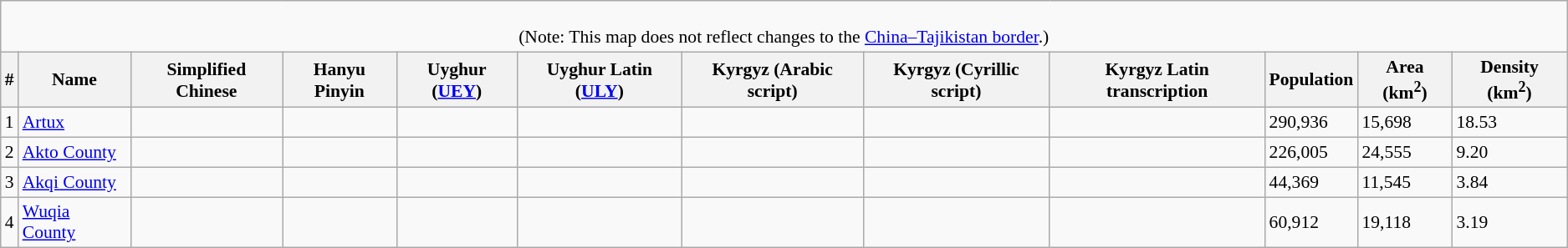<table class="wikitable" style="font-size:90%;" align=center>
<tr>
<td colspan="12" align="center"><br>(Note: This map does not reflect changes to the <a href='#'>China–Tajikistan border</a>.)</td>
</tr>
<tr>
<th>#</th>
<th>Name</th>
<th>Simplified Chinese</th>
<th>Hanyu Pinyin</th>
<th>Uyghur (<a href='#'>UEY</a>)</th>
<th>Uyghur Latin (<a href='#'>ULY</a>)</th>
<th>Kyrgyz (Arabic script)</th>
<th>Kyrgyz (Cyrillic script)</th>
<th>Kyrgyz Latin transcription</th>
<th>Population </th>
<th>Area (km<sup>2</sup>)</th>
<th>Density (km<sup>2</sup>)</th>
</tr>
<tr --------->
<td>1</td>
<td><a href='#'>Artux</a></td>
<td></td>
<td></td>
<td style="text-align:right"></td>
<td></td>
<td style="text-align:right"></td>
<td></td>
<td></td>
<td>290,936</td>
<td>15,698</td>
<td>18.53</td>
</tr>
<tr --------->
<td>2</td>
<td><a href='#'>Akto County</a></td>
<td></td>
<td></td>
<td style="text-align:right"></td>
<td></td>
<td style="text-align:right"></td>
<td></td>
<td></td>
<td>226,005</td>
<td>24,555</td>
<td>9.20</td>
</tr>
<tr --------->
<td>3</td>
<td><a href='#'>Akqi County</a></td>
<td></td>
<td></td>
<td style="text-align:right"></td>
<td></td>
<td style="text-align:right"></td>
<td></td>
<td></td>
<td>44,369</td>
<td>11,545</td>
<td>3.84</td>
</tr>
<tr --------->
<td>4</td>
<td><a href='#'>Wuqia County</a></td>
<td></td>
<td></td>
<td style="text-align:right"></td>
<td></td>
<td style="text-align:right"></td>
<td></td>
<td></td>
<td>60,912</td>
<td>19,118</td>
<td>3.19</td>
</tr>
</table>
